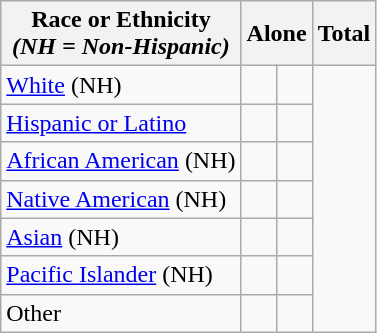<table class="wikitable sortable collapsible"; text-align:right; font-size:80%;>
<tr>
<th>Race or Ethnicity<br> <em>(NH = Non-Hispanic)</em></th>
<th colspan="2" data-sort-type=number>Alone</th>
<th colspan="2" data-sort-type=number>Total</th>
</tr>
<tr>
<td><a href='#'>White</a> (NH)</td>
<td aline=right></td>
<td aline=right></td>
</tr>
<tr>
<td><a href='#'>Hispanic or Latino</a></td>
<td aline=right></td>
<td aline=right></td>
</tr>
<tr>
<td><a href='#'>African American</a> (NH)</td>
<td aline=right></td>
<td aline=right></td>
</tr>
<tr>
<td><a href='#'>Native American</a> (NH)</td>
<td aline=right></td>
<td aline=right></td>
</tr>
<tr>
<td><a href='#'>Asian</a> (NH)</td>
<td aline=right></td>
<td aline=right></td>
</tr>
<tr>
<td><a href='#'>Pacific Islander</a> (NH)</td>
<td aline=right></td>
<td aline=right></td>
</tr>
<tr>
<td>Other</td>
<td aline=right></td>
<td aline=right></td>
</tr>
</table>
